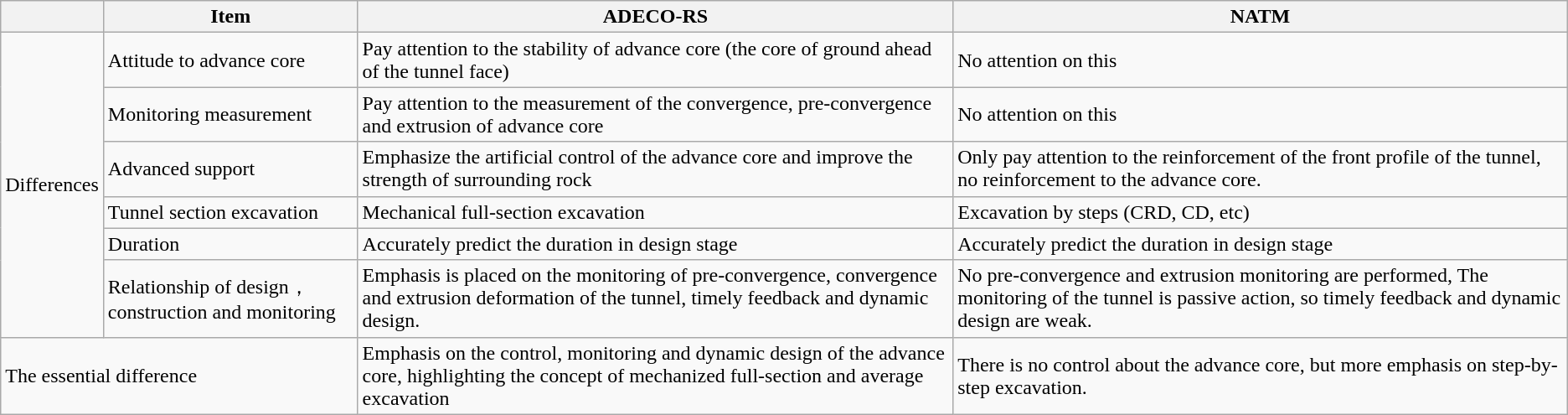<table class="wikitable">
<tr>
<th></th>
<th>Item</th>
<th>ADECO-RS</th>
<th>NATM</th>
</tr>
<tr>
<td rowspan="6">Differences</td>
<td>Attitude to advance core</td>
<td>Pay attention to the stability of advance core (the core of ground ahead of the tunnel face)</td>
<td>No attention on this</td>
</tr>
<tr>
<td>Monitoring measurement</td>
<td>Pay attention to the measurement of the convergence, pre-convergence and extrusion of advance core</td>
<td>No attention on this</td>
</tr>
<tr>
<td>Advanced support</td>
<td>Emphasize the artificial control of the advance core and improve the strength of surrounding rock</td>
<td>Only pay attention to the reinforcement of the front profile of the tunnel, no reinforcement to the advance core.</td>
</tr>
<tr>
<td>Tunnel section excavation</td>
<td>Mechanical full-section excavation</td>
<td>Excavation by steps (CRD, CD, etc)</td>
</tr>
<tr>
<td>Duration</td>
<td>Accurately predict the duration in design stage</td>
<td>Accurately predict the duration in design stage</td>
</tr>
<tr>
<td>Relationship of design， construction and monitoring</td>
<td>Emphasis is placed on the monitoring of pre-convergence, convergence and extrusion deformation of the tunnel, timely feedback and dynamic design.</td>
<td>No pre-convergence and extrusion monitoring are performed, The monitoring of the tunnel is passive action, so timely feedback and dynamic design are weak.</td>
</tr>
<tr>
<td colspan="2">The essential difference</td>
<td>Emphasis on the control, monitoring and dynamic design of the advance core, highlighting the concept of mechanized full-section and average excavation</td>
<td>There is no control about the advance core, but more emphasis on step-by-step excavation.</td>
</tr>
</table>
